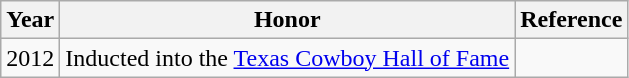<table class="wikitable">
<tr>
<th>Year</th>
<th>Honor</th>
<th>Reference</th>
</tr>
<tr>
<td>2012</td>
<td>Inducted into the <a href='#'>Texas Cowboy Hall of Fame</a></td>
<td></td>
</tr>
</table>
